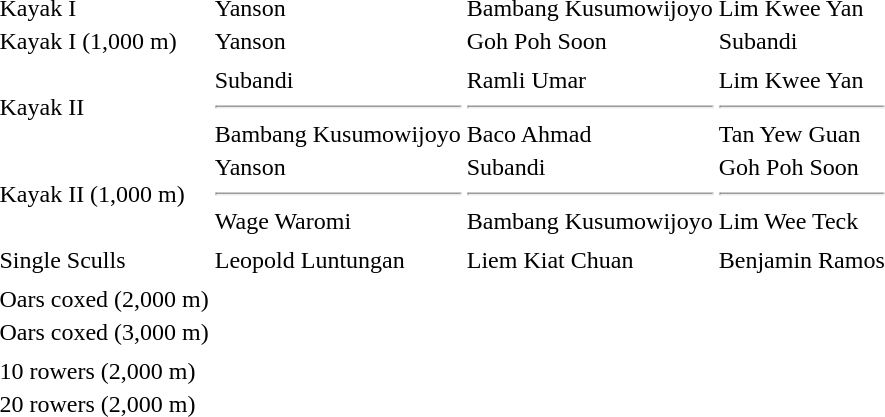<table>
<tr>
<td>Kayak I</td>
<td> Yanson</td>
<td> Bambang Kusumowijoyo</td>
<td> Lim Kwee Yan</td>
</tr>
<tr>
<td>Kayak I (1,000 m)</td>
<td> Yanson</td>
<td> Goh Poh Soon</td>
<td> Subandi</td>
</tr>
<tr>
<td></td>
<td></td>
<td></td>
</tr>
<tr>
<td>Kayak II</td>
<td> Subandi<br><hr>  Bambang Kusumowijoyo</td>
<td> Ramli Umar<br><hr>  Baco Ahmad</td>
<td> Lim Kwee Yan<br><hr>  Tan Yew Guan</td>
</tr>
<tr>
<td>Kayak II (1,000 m)</td>
<td> Yanson<br><hr>  Wage Waromi</td>
<td> Subandi<br><hr>  Bambang Kusumowijoyo</td>
<td> Goh Poh Soon<br><hr>  Lim Wee Teck</td>
</tr>
<tr>
<td></td>
<td></td>
<td></td>
</tr>
<tr>
<td>Single Sculls</td>
<td> Leopold Luntungan</td>
<td> Liem Kiat Chuan</td>
<td> Benjamin Ramos</td>
</tr>
<tr>
<td></td>
<td></td>
<td></td>
</tr>
<tr>
<td>Oars coxed (2,000 m)</td>
<td></td>
<td></td>
<td></td>
</tr>
<tr>
<td>Oars coxed (3,000 m)</td>
<td></td>
<td></td>
<td></td>
</tr>
<tr>
<td></td>
<td></td>
<td></td>
</tr>
<tr>
<td>10 rowers (2,000 m)</td>
<td></td>
<td></td>
<td></td>
</tr>
<tr>
<td>20 rowers (2,000 m)</td>
<td></td>
<td></td>
<td></td>
</tr>
</table>
